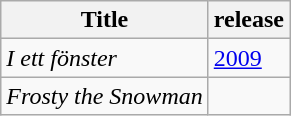<table class=wikitable>
<tr>
<th>Title</th>
<th>release</th>
</tr>
<tr>
<td><em>I ett fönster</em></td>
<td><a href='#'>2009</a></td>
</tr>
<tr>
<td><em>Frosty the Snowman</em></td>
<td></td>
</tr>
</table>
